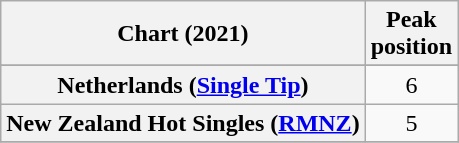<table class="wikitable sortable plainrowheaders" style="text-align:center">
<tr>
<th scope="col">Chart (2021)</th>
<th scope="col">Peak<br>position</th>
</tr>
<tr>
</tr>
<tr>
</tr>
<tr>
</tr>
<tr>
<th scope="row">Netherlands (<a href='#'>Single Tip</a>)</th>
<td>6</td>
</tr>
<tr>
<th scope="row">New Zealand Hot Singles (<a href='#'>RMNZ</a>)</th>
<td>5</td>
</tr>
<tr>
</tr>
</table>
